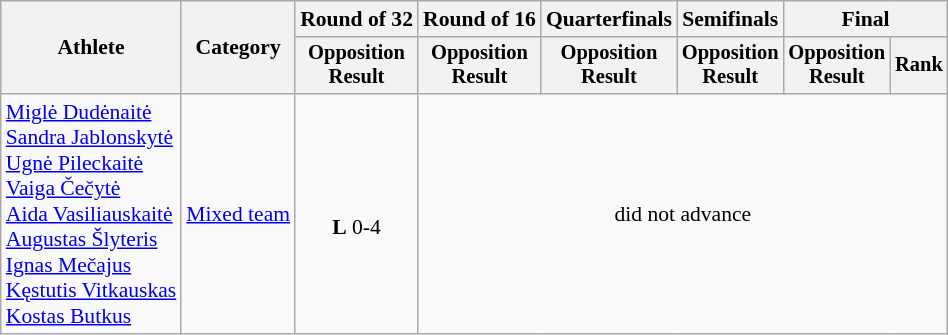<table class="wikitable" style="text-align:center; font-size:90%">
<tr>
<th rowspan=2>Athlete</th>
<th rowspan=2>Category</th>
<th>Round of 32</th>
<th>Round of 16</th>
<th>Quarterfinals</th>
<th>Semifinals</th>
<th colspan=2>Final</th>
</tr>
<tr style="font-size:95%">
<th>Opposition<br>Result</th>
<th>Opposition<br>Result</th>
<th>Opposition<br>Result</th>
<th>Opposition<br>Result</th>
<th>Opposition<br>Result</th>
<th>Rank</th>
</tr>
<tr>
<td align=left><a href='#'>Miglė Dudėnaitė</a><br><a href='#'>Sandra Jablonskytė</a><br><a href='#'>Ugnė Pileckaitė</a><br><a href='#'>Vaiga Čečytė</a><br><a href='#'>Aida Vasiliauskaitė</a><br><a href='#'>Augustas Šlyteris</a><br><a href='#'>Ignas Mečajus</a><br><a href='#'>Kęstutis Vitkauskas</a><br><a href='#'>Kostas Butkus</a></td>
<td align=left><a href='#'>Mixed team</a></td>
<td> <br> <strong>L</strong> 0-4</td>
<td colspan=5>did not advance</td>
</tr>
</table>
